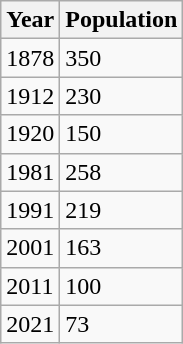<table class="wikitable">
<tr>
<th>Year</th>
<th>Population</th>
</tr>
<tr>
<td>1878</td>
<td>350</td>
</tr>
<tr>
<td>1912</td>
<td>230</td>
</tr>
<tr>
<td>1920</td>
<td>150</td>
</tr>
<tr>
<td>1981</td>
<td>258</td>
</tr>
<tr>
<td>1991</td>
<td>219</td>
</tr>
<tr>
<td>2001</td>
<td>163</td>
</tr>
<tr>
<td>2011</td>
<td>100</td>
</tr>
<tr>
<td>2021</td>
<td>73</td>
</tr>
</table>
